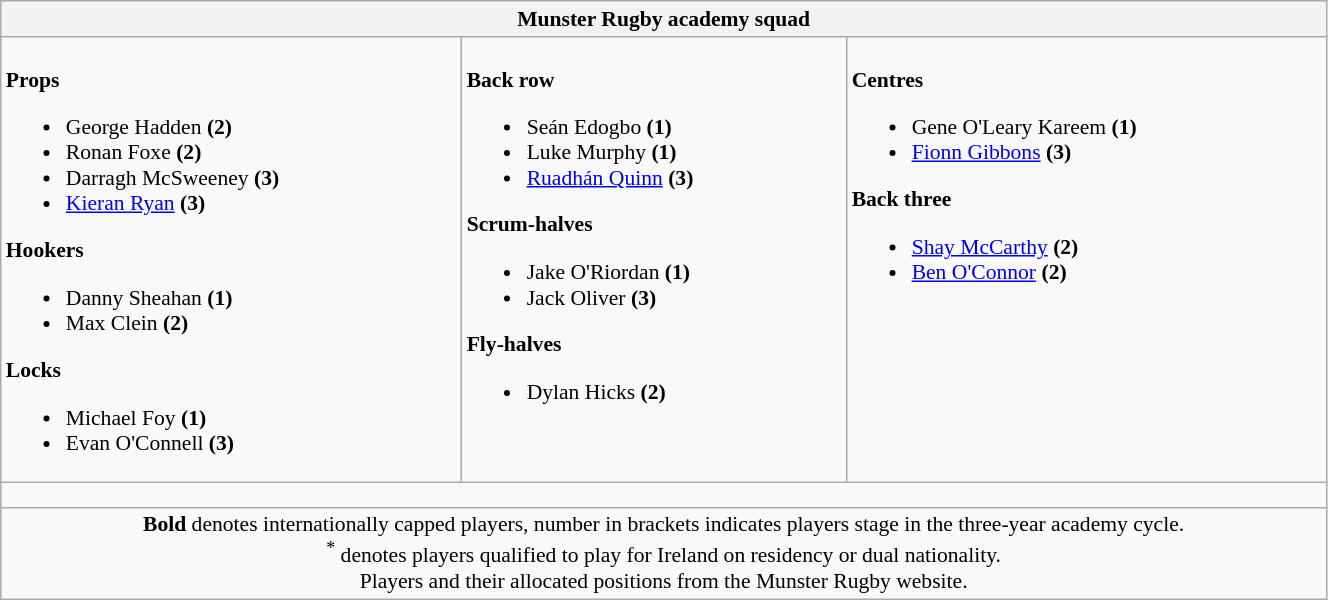<table class="wikitable" style="text-align:left; font-size:90%; width:70%">
<tr>
<th colspan="100%">Munster Rugby academy squad</th>
</tr>
<tr valign="top">
<td><br><strong>Props</strong><ul><li> George Hadden <strong>(2)</strong></li><li> Ronan Foxe <strong>(2)</strong></li><li> Darragh McSweeney <strong>(3)</strong></li><li> <a href='#'>Kieran Ryan</a> <strong>(3)</strong></li></ul><strong>Hookers</strong><ul><li> Danny Sheahan <strong>(1)</strong></li><li> Max Clein <strong>(2)</strong></li></ul><strong>Locks</strong><ul><li> Michael Foy <strong>(1)</strong></li><li> Evan O'Connell <strong>(3)</strong></li></ul></td>
<td><br><strong>Back row</strong><ul><li> Seán Edogbo <strong>(1)</strong></li><li> Luke Murphy <strong>(1)</strong></li><li> <a href='#'>Ruadhán Quinn</a> <strong>(3)</strong></li></ul><strong>Scrum-halves</strong><ul><li> Jake O'Riordan <strong>(1)</strong></li><li> Jack Oliver <strong>(3)</strong></li></ul><strong>Fly-halves</strong><ul><li> Dylan Hicks <strong>(2)</strong></li></ul></td>
<td><br><strong>Centres</strong><ul><li> Gene O'Leary Kareem <strong>(1)</strong></li><li> <a href='#'>Fionn Gibbons</a> <strong>(3)</strong></li></ul><strong>Back three</strong><ul><li> <a href='#'>Shay McCarthy</a> <strong>(2)</strong></li><li> <a href='#'>Ben O'Connor</a> <strong>(2)</strong></li></ul></td>
</tr>
<tr>
<td colspan="100%" style="height: 10px;"></td>
</tr>
<tr>
<td colspan="100%" style="text-align:center;"><strong>Bold</strong> denotes internationally capped players, number in brackets indicates players stage in the three-year academy cycle. <br> <sup>*</sup> denotes players qualified to play for Ireland on residency or dual nationality. <br> Players and their allocated positions from the Munster Rugby website.</td>
</tr>
</table>
